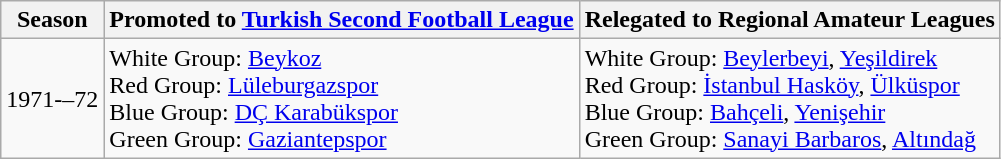<table class="wikitable">
<tr>
<th>Season</th>
<th>Promoted to <a href='#'>Turkish Second Football League</a></th>
<th>Relegated to Regional Amateur Leagues</th>
</tr>
<tr>
<td>1971-–72</td>
<td>White Group: <a href='#'>Beykoz</a><br>Red Group: <a href='#'>Lüleburgazspor</a><br>Blue Group: <a href='#'>DÇ Karabükspor</a><br>Green Group: <a href='#'>Gaziantepspor</a></td>
<td>White Group: <a href='#'>Beylerbeyi</a>, <a href='#'>Yeşildirek</a><br>Red Group: <a href='#'>İstanbul Hasköy</a>, <a href='#'>Ülküspor</a><br>Blue Group: <a href='#'>Bahçeli</a>, <a href='#'>Yenişehir</a><br>Green Group: <a href='#'>Sanayi Barbaros</a>, <a href='#'>Altındağ</a></td>
</tr>
</table>
